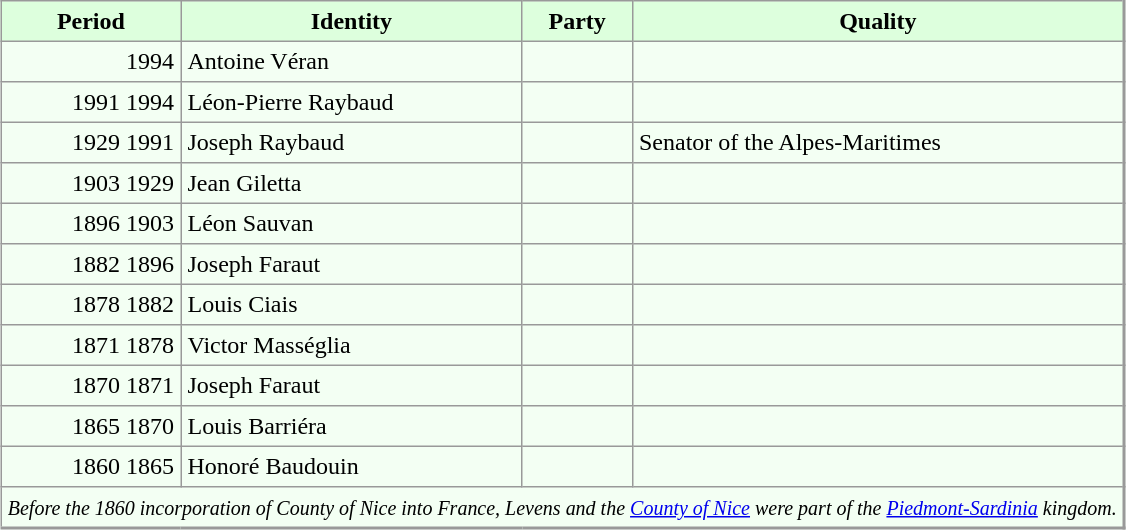<table align="center" rules="all" cellspacing="0" cellpadding="4" style="border: 1px solid #999; border-right: 2px solid #999; border-bottom: 2px solid #999; background: #f3fff3">
<tr style="background: #ddffdd">
<th>Period</th>
<th>Identity</th>
<th>Party</th>
<th>Quality</th>
</tr>
<tr>
<td align=right>1994</td>
<td>Antoine Véran</td>
<td align="center"></td>
<td></td>
</tr>
<tr>
<td align=right>1991 1994</td>
<td>Léon-Pierre Raybaud</td>
<td align="center"></td>
<td></td>
</tr>
<tr>
<td align=right>1929 1991</td>
<td>Joseph Raybaud</td>
<td align="center"></td>
<td>Senator of the Alpes-Maritimes</td>
</tr>
<tr>
<td align=right>1903 1929</td>
<td>Jean Giletta</td>
<td align="center"></td>
<td></td>
</tr>
<tr>
<td align=right>1896 1903</td>
<td>Léon Sauvan</td>
<td align="center"></td>
<td></td>
</tr>
<tr>
<td align=right>1882 1896</td>
<td>Joseph Faraut</td>
<td align="center"></td>
<td></td>
</tr>
<tr>
<td align=right>1878 1882</td>
<td>Louis Ciais</td>
<td align="center"></td>
<td></td>
</tr>
<tr>
<td align=right>1871 1878</td>
<td>Victor Masséglia</td>
<td align="center"></td>
<td></td>
</tr>
<tr>
<td align=right>1870 1871</td>
<td>Joseph Faraut</td>
<td align="center"></td>
<td></td>
</tr>
<tr>
<td align=right>1865 1870</td>
<td>Louis Barriéra</td>
<td align="center"></td>
<td></td>
</tr>
<tr>
<td align=right>1860 1865</td>
<td>Honoré Baudouin</td>
<td align="center"></td>
<td></td>
</tr>
<tr>
<td colspan="4" align="center"><small> <em>Before the 1860 incorporation of County of Nice into France, Levens and the <a href='#'>County of Nice</a> were part of the <a href='#'>Piedmont-Sardinia</a> kingdom.</em></small></td>
</tr>
</table>
